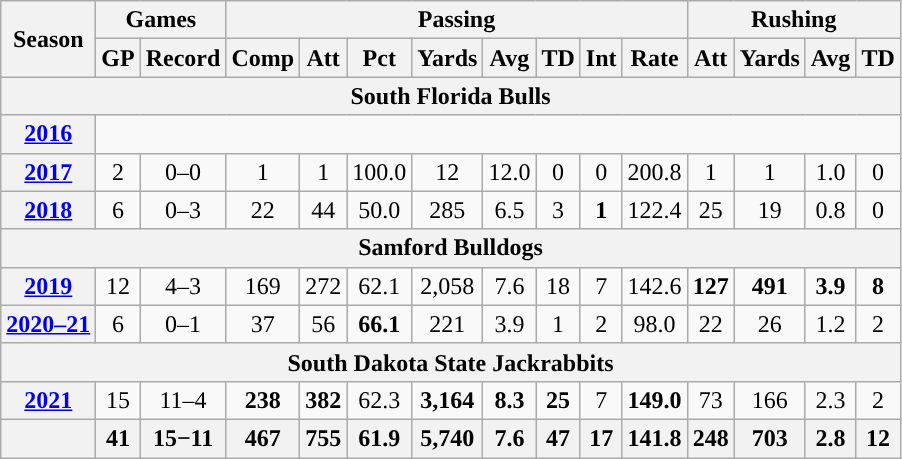<table class="wikitable" style="text-align:center;">
<tr>
<th rowspan="2">Season</th>
<th colspan="2">Games</th>
<th colspan="8">Passing</th>
<th colspan="4">Rushing</th>
</tr>
<tr>
<th>GP</th>
<th>Record</th>
<th>Comp</th>
<th>Att</th>
<th>Pct</th>
<th>Yards</th>
<th>Avg</th>
<th>TD</th>
<th>Int</th>
<th>Rate</th>
<th>Att</th>
<th>Yards</th>
<th>Avg</th>
<th>TD</th>
</tr>
<tr>
<th colspan="16">South Florida Bulls</th>
</tr>
<tr>
<th><a href='#'>2016</a></th>
<td colspan="15"></td>
</tr>
<tr>
<th><a href='#'>2017</a></th>
<td>2</td>
<td>0–0</td>
<td>1</td>
<td>1</td>
<td>100.0</td>
<td>12</td>
<td>12.0</td>
<td>0</td>
<td>0</td>
<td>200.8</td>
<td>1</td>
<td>1</td>
<td>1.0</td>
<td>0</td>
</tr>
<tr>
<th><a href='#'>2018</a></th>
<td>6</td>
<td>0–3</td>
<td>22</td>
<td>44</td>
<td>50.0</td>
<td>285</td>
<td>6.5</td>
<td>3</td>
<td><strong>1</strong></td>
<td>122.4</td>
<td>25</td>
<td>19</td>
<td>0.8</td>
<td>0</td>
</tr>
<tr>
<th colspan="16">Samford Bulldogs</th>
</tr>
<tr>
<th><a href='#'>2019</a></th>
<td>12</td>
<td>4–3</td>
<td>169</td>
<td>272</td>
<td>62.1</td>
<td>2,058</td>
<td>7.6</td>
<td>18</td>
<td>7</td>
<td>142.6</td>
<td><strong>127</strong></td>
<td><strong>491</strong></td>
<td><strong>3.9</strong></td>
<td><strong>8</strong></td>
</tr>
<tr>
<th><a href='#'>2020–21</a></th>
<td>6</td>
<td>0–1</td>
<td>37</td>
<td>56</td>
<td><strong>66.1</strong></td>
<td>221</td>
<td>3.9</td>
<td>1</td>
<td>2</td>
<td>98.0</td>
<td>22</td>
<td>26</td>
<td>1.2</td>
<td>2</td>
</tr>
<tr>
<th colspan="16">South Dakota State Jackrabbits</th>
</tr>
<tr>
<th><a href='#'>2021</a></th>
<td>15</td>
<td>11–4</td>
<td><strong>238</strong></td>
<td><strong>382</strong></td>
<td>62.3</td>
<td><strong>3,164</strong></td>
<td><strong>8.3</strong></td>
<td><strong>25</strong></td>
<td>7</td>
<td><strong>149.0</strong></td>
<td>73</td>
<td>166</td>
<td>2.3</td>
<td>2</td>
</tr>
<tr>
<th></th>
<th>41</th>
<th>15−11</th>
<th>467</th>
<th>755</th>
<th>61.9</th>
<th>5,740</th>
<th>7.6</th>
<th>47</th>
<th>17</th>
<th>141.8</th>
<th>248</th>
<th>703</th>
<th>2.8</th>
<th>12</th>
</tr>
</table>
